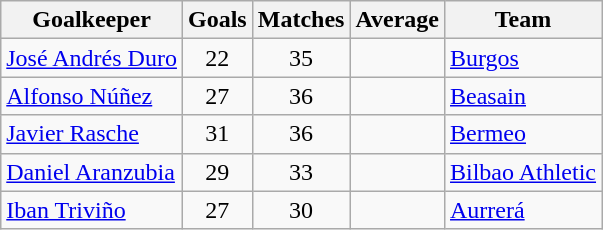<table class="wikitable sortable">
<tr>
<th>Goalkeeper</th>
<th>Goals</th>
<th>Matches</th>
<th>Average</th>
<th>Team</th>
</tr>
<tr>
<td> <a href='#'>José Andrés Duro</a></td>
<td align=center>22</td>
<td align=center>35</td>
<td align=center></td>
<td><a href='#'>Burgos</a></td>
</tr>
<tr>
<td> <a href='#'>Alfonso Núñez</a></td>
<td align=center>27</td>
<td align=center>36</td>
<td align=center></td>
<td><a href='#'>Beasain</a></td>
</tr>
<tr>
<td> <a href='#'>Javier Rasche</a></td>
<td align=center>31</td>
<td align=center>36</td>
<td align=center></td>
<td><a href='#'>Bermeo</a></td>
</tr>
<tr>
<td> <a href='#'>Daniel Aranzubia</a></td>
<td align=center>29</td>
<td align=center>33</td>
<td align=center></td>
<td><a href='#'>Bilbao Athletic</a></td>
</tr>
<tr>
<td> <a href='#'>Iban Triviño</a></td>
<td align=center>27</td>
<td align=center>30</td>
<td align=center></td>
<td><a href='#'>Aurrerá</a></td>
</tr>
</table>
